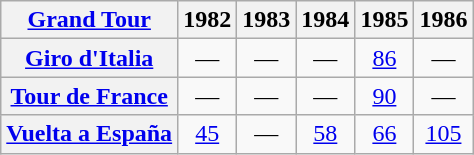<table class="wikitable plainrowheaders">
<tr>
<th scope="col"><a href='#'>Grand Tour</a></th>
<th scope="col">1982</th>
<th scope="col">1983</th>
<th scope="col">1984</th>
<th scope="col">1985</th>
<th scope="col">1986</th>
</tr>
<tr style="text-align:center;">
<th scope="row"> <a href='#'>Giro d'Italia</a></th>
<td>—</td>
<td>—</td>
<td>—</td>
<td style="text-align:center;"><a href='#'>86</a></td>
<td>—</td>
</tr>
<tr style="text-align:center;">
<th scope="row"> <a href='#'>Tour de France</a></th>
<td>—</td>
<td>—</td>
<td>—</td>
<td style="text-align:center;"><a href='#'>90</a></td>
<td>—</td>
</tr>
<tr style="text-align:center;">
<th scope="row"> <a href='#'>Vuelta a España</a></th>
<td style="text-align:center;"><a href='#'>45</a></td>
<td>—</td>
<td style="text-align:center;"><a href='#'>58</a></td>
<td style="text-align:center;"><a href='#'>66</a></td>
<td style="text-align:center;"><a href='#'>105</a></td>
</tr>
</table>
